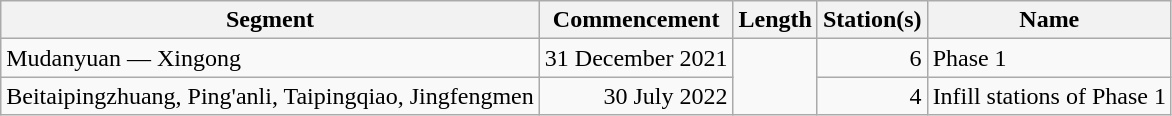<table class="wikitable" style="border-collapse: collapse; text-align: right;">
<tr>
<th>Segment</th>
<th>Commencement</th>
<th>Length</th>
<th>Station(s)</th>
<th>Name</th>
</tr>
<tr>
<td style="text-align: left;">Mudanyuan — Xingong</td>
<td>31 December 2021</td>
<td rowspan="2"></td>
<td>6</td>
<td style="text-align: left;">Phase 1</td>
</tr>
<tr>
<td style="text-align: left;">Beitaipingzhuang, Ping'anli, Taipingqiao, Jingfengmen</td>
<td>30 July 2022</td>
<td>4</td>
<td rowspan="1" style="text-align: left;">Infill stations of Phase 1</td>
</tr>
</table>
